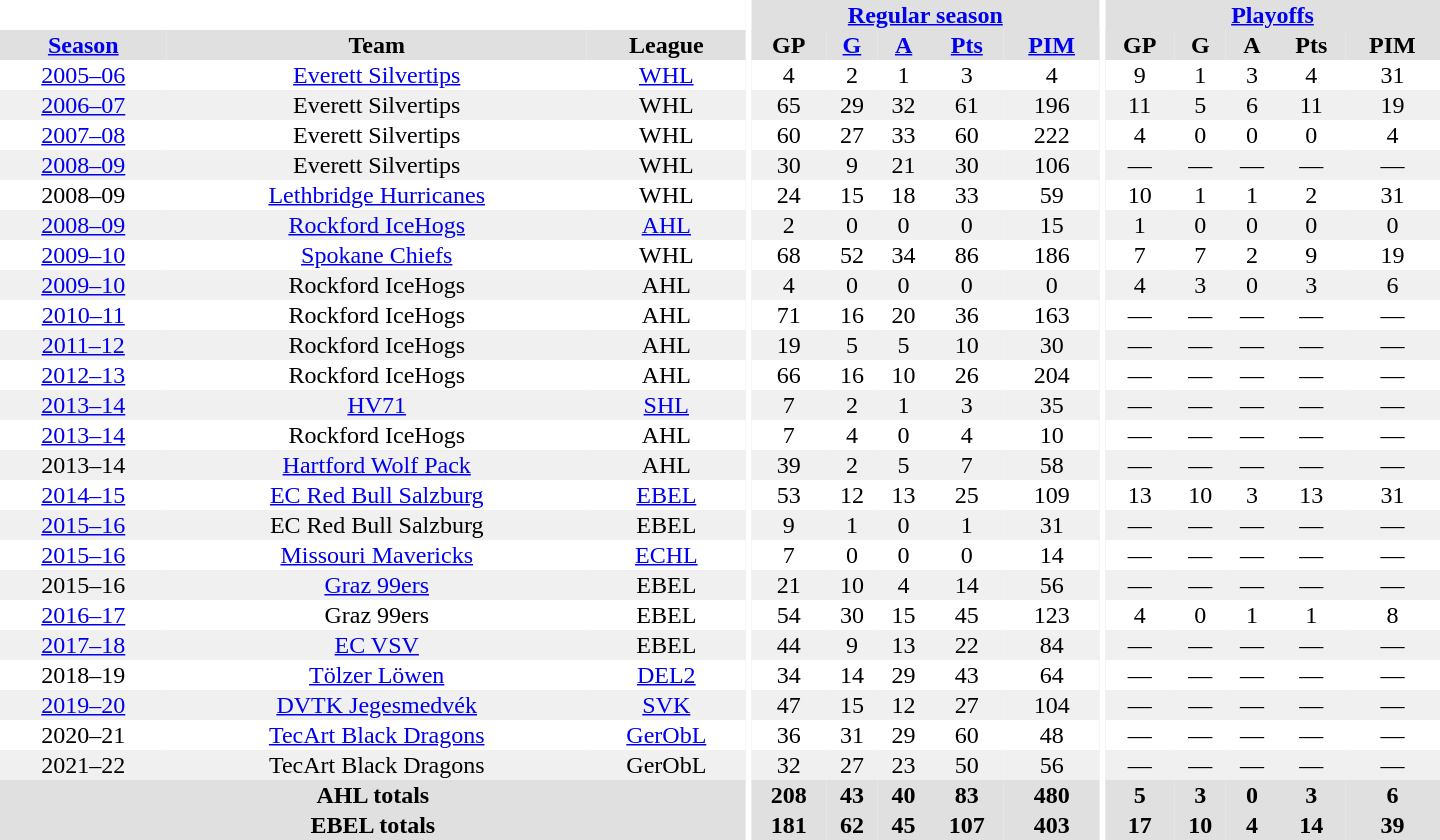<table border="0" cellpadding="1" cellspacing="0" style="text-align:center; width:60em">
<tr bgcolor="#e0e0e0">
<th colspan="3" bgcolor="#ffffff"></th>
<th rowspan="99" bgcolor="#ffffff"></th>
<th colspan="5"><a href='#'>Regular season</a></th>
<th rowspan="99" bgcolor="#ffffff"></th>
<th colspan="5"><a href='#'>Playoffs</a></th>
</tr>
<tr bgcolor="#e0e0e0">
<th><a href='#'>Season</a></th>
<th>Team</th>
<th>League</th>
<th>GP</th>
<th><a href='#'>G</a></th>
<th><a href='#'>A</a></th>
<th><a href='#'>Pts</a></th>
<th><a href='#'>PIM</a></th>
<th>GP</th>
<th>G</th>
<th>A</th>
<th>Pts</th>
<th>PIM</th>
</tr>
<tr>
<td><a href='#'>2005–06</a></td>
<td><a href='#'>Everett Silvertips</a></td>
<td><a href='#'>WHL</a></td>
<td>4</td>
<td>2</td>
<td>1</td>
<td>3</td>
<td>4</td>
<td>9</td>
<td>1</td>
<td>3</td>
<td>4</td>
<td>31</td>
</tr>
<tr bgcolor="#f0f0f0">
<td><a href='#'>2006–07</a></td>
<td>Everett Silvertips</td>
<td>WHL</td>
<td>65</td>
<td>29</td>
<td>32</td>
<td>61</td>
<td>196</td>
<td>11</td>
<td>5</td>
<td>6</td>
<td>11</td>
<td>19</td>
</tr>
<tr>
<td><a href='#'>2007–08</a></td>
<td>Everett Silvertips</td>
<td>WHL</td>
<td>60</td>
<td>27</td>
<td>33</td>
<td>60</td>
<td>222</td>
<td>4</td>
<td>0</td>
<td>0</td>
<td>0</td>
<td>4</td>
</tr>
<tr bgcolor="#f0f0f0">
<td><a href='#'>2008–09</a></td>
<td>Everett Silvertips</td>
<td>WHL</td>
<td>30</td>
<td>9</td>
<td>21</td>
<td>30</td>
<td>106</td>
<td>—</td>
<td>—</td>
<td>—</td>
<td>—</td>
<td>—</td>
</tr>
<tr>
<td>2008–09</td>
<td><a href='#'>Lethbridge Hurricanes</a></td>
<td>WHL</td>
<td>24</td>
<td>15</td>
<td>18</td>
<td>33</td>
<td>59</td>
<td>10</td>
<td>1</td>
<td>1</td>
<td>2</td>
<td>31</td>
</tr>
<tr bgcolor="#f0f0f0">
<td><a href='#'>2008–09</a></td>
<td><a href='#'>Rockford IceHogs</a></td>
<td><a href='#'>AHL</a></td>
<td>2</td>
<td>0</td>
<td>0</td>
<td>0</td>
<td>15</td>
<td>1</td>
<td>0</td>
<td>0</td>
<td>0</td>
<td>0</td>
</tr>
<tr>
<td><a href='#'>2009–10</a></td>
<td><a href='#'>Spokane Chiefs</a></td>
<td>WHL</td>
<td>68</td>
<td>52</td>
<td>34</td>
<td>86</td>
<td>186</td>
<td>7</td>
<td>7</td>
<td>2</td>
<td>9</td>
<td>19</td>
</tr>
<tr bgcolor="#f0f0f0">
<td><a href='#'>2009–10</a></td>
<td>Rockford IceHogs</td>
<td>AHL</td>
<td>4</td>
<td>0</td>
<td>0</td>
<td>0</td>
<td>0</td>
<td>4</td>
<td>3</td>
<td>0</td>
<td>3</td>
<td>6</td>
</tr>
<tr>
<td><a href='#'>2010–11</a></td>
<td>Rockford IceHogs</td>
<td>AHL</td>
<td>71</td>
<td>16</td>
<td>20</td>
<td>36</td>
<td>163</td>
<td>—</td>
<td>—</td>
<td>—</td>
<td>—</td>
<td>—</td>
</tr>
<tr bgcolor="#f0f0f0">
<td><a href='#'>2011–12</a></td>
<td>Rockford IceHogs</td>
<td>AHL</td>
<td>19</td>
<td>5</td>
<td>5</td>
<td>10</td>
<td>30</td>
<td>—</td>
<td>—</td>
<td>—</td>
<td>—</td>
<td>—</td>
</tr>
<tr>
<td><a href='#'>2012–13</a></td>
<td>Rockford IceHogs</td>
<td>AHL</td>
<td>66</td>
<td>16</td>
<td>10</td>
<td>26</td>
<td>204</td>
<td>—</td>
<td>—</td>
<td>—</td>
<td>—</td>
<td>—</td>
</tr>
<tr bgcolor="#f0f0f0">
<td><a href='#'>2013–14</a></td>
<td><a href='#'>HV71</a></td>
<td><a href='#'>SHL</a></td>
<td>7</td>
<td>2</td>
<td>1</td>
<td>3</td>
<td>35</td>
<td>—</td>
<td>—</td>
<td>—</td>
<td>—</td>
<td>—</td>
</tr>
<tr>
<td><a href='#'>2013–14</a></td>
<td>Rockford IceHogs</td>
<td>AHL</td>
<td>7</td>
<td>4</td>
<td>0</td>
<td>4</td>
<td>10</td>
<td>—</td>
<td>—</td>
<td>—</td>
<td>—</td>
<td>—</td>
</tr>
<tr bgcolor="#f0f0f0">
<td>2013–14</td>
<td><a href='#'>Hartford Wolf Pack</a></td>
<td>AHL</td>
<td>39</td>
<td>2</td>
<td>5</td>
<td>7</td>
<td>58</td>
<td>—</td>
<td>—</td>
<td>—</td>
<td>—</td>
<td>—</td>
</tr>
<tr>
<td><a href='#'>2014–15</a></td>
<td><a href='#'>EC Red Bull Salzburg</a></td>
<td><a href='#'>EBEL</a></td>
<td>53</td>
<td>12</td>
<td>13</td>
<td>25</td>
<td>109</td>
<td>13</td>
<td>10</td>
<td>3</td>
<td>13</td>
<td>31</td>
</tr>
<tr bgcolor="#f0f0f0">
<td><a href='#'>2015–16</a></td>
<td>EC Red Bull Salzburg</td>
<td>EBEL</td>
<td>9</td>
<td>1</td>
<td>0</td>
<td>1</td>
<td>31</td>
<td>—</td>
<td>—</td>
<td>—</td>
<td>—</td>
<td>—</td>
</tr>
<tr>
<td><a href='#'>2015–16</a></td>
<td><a href='#'>Missouri Mavericks</a></td>
<td><a href='#'>ECHL</a></td>
<td>7</td>
<td>0</td>
<td>0</td>
<td>0</td>
<td>14</td>
<td>—</td>
<td>—</td>
<td>—</td>
<td>—</td>
<td>—</td>
</tr>
<tr bgcolor="#f0f0f0">
<td>2015–16</td>
<td><a href='#'>Graz 99ers</a></td>
<td>EBEL</td>
<td>21</td>
<td>10</td>
<td>4</td>
<td>14</td>
<td>56</td>
<td>—</td>
<td>—</td>
<td>—</td>
<td>—</td>
<td>—</td>
</tr>
<tr>
<td><a href='#'>2016–17</a></td>
<td>Graz 99ers</td>
<td>EBEL</td>
<td>54</td>
<td>30</td>
<td>15</td>
<td>45</td>
<td>123</td>
<td>4</td>
<td>0</td>
<td>1</td>
<td>1</td>
<td>8</td>
</tr>
<tr bgcolor="#f0f0f0">
<td><a href='#'>2017–18</a></td>
<td><a href='#'>EC VSV</a></td>
<td>EBEL</td>
<td>44</td>
<td>9</td>
<td>13</td>
<td>22</td>
<td>84</td>
<td>—</td>
<td>—</td>
<td>—</td>
<td>—</td>
<td>—</td>
</tr>
<tr>
<td>2018–19</td>
<td><a href='#'>Tölzer Löwen</a></td>
<td><a href='#'>DEL2</a></td>
<td>34</td>
<td>14</td>
<td>29</td>
<td>43</td>
<td>64</td>
<td>—</td>
<td>—</td>
<td>—</td>
<td>—</td>
<td>—</td>
</tr>
<tr bgcolor="#f0f0f0">
<td><a href='#'>2019–20</a></td>
<td><a href='#'>DVTK Jegesmedvék</a></td>
<td><a href='#'>SVK</a></td>
<td>47</td>
<td>15</td>
<td>12</td>
<td>27</td>
<td>104</td>
<td>—</td>
<td>—</td>
<td>—</td>
<td>—</td>
<td>—</td>
</tr>
<tr>
<td>2020–21</td>
<td><a href='#'>TecArt Black Dragons</a></td>
<td><a href='#'>GerObL</a></td>
<td>36</td>
<td>31</td>
<td>29</td>
<td>60</td>
<td>48</td>
<td>—</td>
<td>—</td>
<td>—</td>
<td>—</td>
<td>—</td>
</tr>
<tr bgcolor="#f0f0f0">
<td>2021–22</td>
<td>TecArt Black Dragons</td>
<td>GerObL</td>
<td>32</td>
<td>27</td>
<td>23</td>
<td>50</td>
<td>56</td>
<td>—</td>
<td>—</td>
<td>—</td>
<td>—</td>
<td>—</td>
</tr>
<tr bgcolor="#e0e0e0">
<th colspan="3">AHL totals</th>
<th>208</th>
<th>43</th>
<th>40</th>
<th>83</th>
<th>480</th>
<th>5</th>
<th>3</th>
<th>0</th>
<th>3</th>
<th>6</th>
</tr>
<tr bgcolor="#e0e0e0">
<th colspan="3">EBEL totals</th>
<th>181</th>
<th>62</th>
<th>45</th>
<th>107</th>
<th>403</th>
<th>17</th>
<th>10</th>
<th>4</th>
<th>14</th>
<th>39</th>
</tr>
</table>
